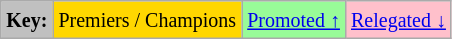<table class="wikitable">
<tr>
<td style="background:Silver;"><small><strong>Key:</strong></small></td>
<td style="background:Gold;"><small>Premiers / Champions</small></td>
<td style="background:PaleGreen;"><small><a href='#'>Promoted ↑</a></small></td>
<td style="background:Pink;"><small><a href='#'>Relegated ↓</a></small></td>
</tr>
</table>
